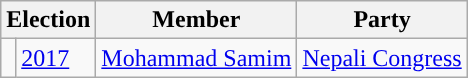<table class="wikitable">
<tr>
<th colspan="2">Election</th>
<th>Member</th>
<th>Party</th>
</tr>
<tr>
<td style="background-color:"></td>
<td><a href='#'>2017</a></td>
<td><a href='#'>Mohammad Samim</a></td>
<td><a href='#'>Nepali Congress</a></td>
</tr>
</table>
